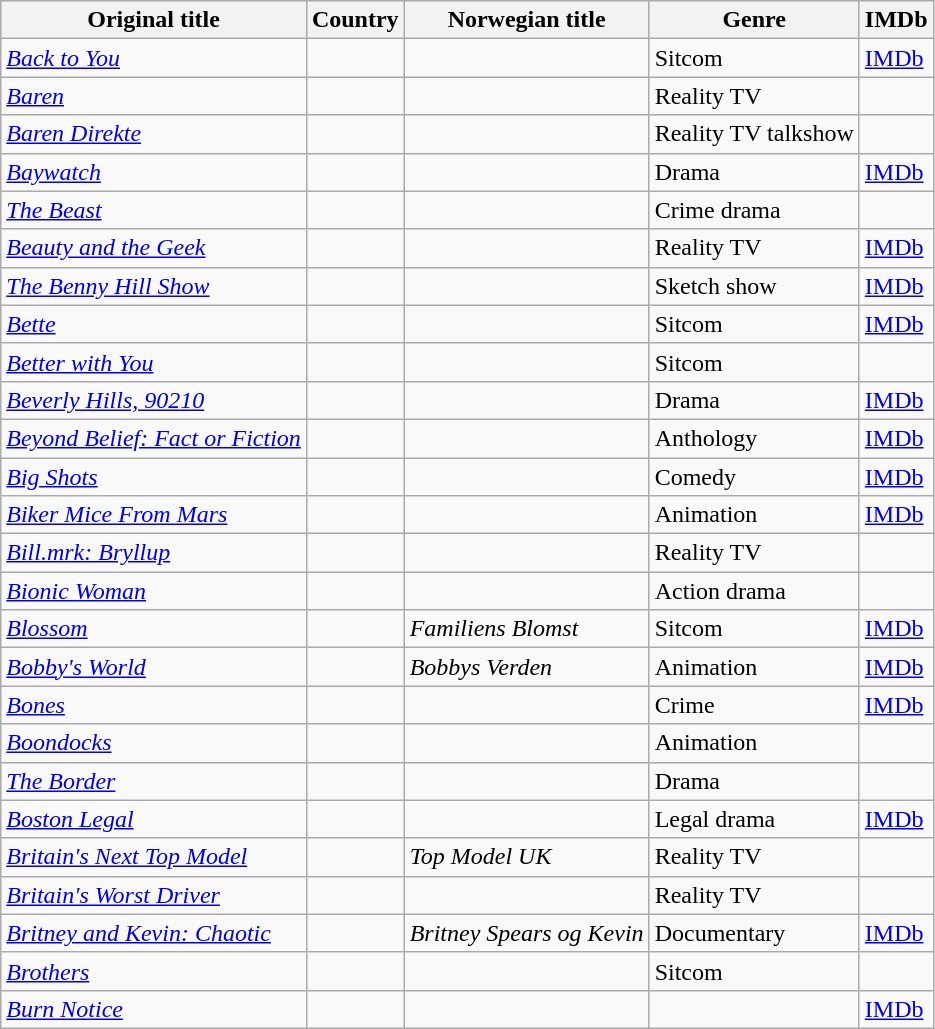<table class="wikitable">
<tr>
<th>Original title</th>
<th>Country</th>
<th>Norwegian title</th>
<th>Genre</th>
<th>IMDb</th>
</tr>
<tr>
<td><em><a href='#'>Back to You</a></em></td>
<td></td>
<td></td>
<td>Sitcom</td>
<td><a href='#'>IMDb</a></td>
</tr>
<tr>
<td><em><a href='#'>Baren</a></em></td>
<td></td>
<td></td>
<td>Reality TV</td>
<td></td>
</tr>
<tr>
<td><em><a href='#'>Baren Direkte</a></em></td>
<td></td>
<td></td>
<td>Reality TV talkshow</td>
<td></td>
</tr>
<tr>
<td><em><a href='#'>Baywatch</a></em></td>
<td></td>
<td></td>
<td>Drama</td>
<td><a href='#'>IMDb</a></td>
</tr>
<tr>
<td><em><a href='#'>The Beast</a></em></td>
<td></td>
<td></td>
<td>Crime drama</td>
<td></td>
</tr>
<tr>
<td><em><a href='#'>Beauty and the Geek</a></em></td>
<td></td>
<td></td>
<td>Reality TV</td>
<td><a href='#'>IMDb</a></td>
</tr>
<tr>
<td><em><a href='#'>The Benny Hill Show</a></em></td>
<td></td>
<td></td>
<td>Sketch show</td>
<td><a href='#'>IMDb</a></td>
</tr>
<tr>
<td><em><a href='#'>Bette</a></em></td>
<td></td>
<td></td>
<td>Sitcom</td>
<td><a href='#'>IMDb</a></td>
</tr>
<tr>
<td><em><a href='#'>Better with You</a></em></td>
<td></td>
<td></td>
<td>Sitcom</td>
<td></td>
</tr>
<tr>
<td><em><a href='#'>Beverly Hills, 90210</a></em></td>
<td></td>
<td></td>
<td>Drama</td>
<td><a href='#'>IMDb</a></td>
</tr>
<tr>
<td><em><a href='#'>Beyond Belief: Fact or Fiction</a></em></td>
<td></td>
<td></td>
<td>Anthology</td>
<td><a href='#'>IMDb</a></td>
</tr>
<tr>
<td><em><a href='#'>Big Shots</a></em></td>
<td></td>
<td></td>
<td>Comedy</td>
<td><a href='#'>IMDb</a></td>
</tr>
<tr>
<td><em><a href='#'>Biker Mice From Mars</a></em></td>
<td></td>
<td></td>
<td>Animation</td>
<td><a href='#'>IMDb</a></td>
</tr>
<tr>
<td><em><a href='#'>Bill.mrk: Bryllup</a></em></td>
<td></td>
<td></td>
<td>Reality TV</td>
<td></td>
</tr>
<tr>
<td><em><a href='#'>Bionic Woman</a></em></td>
<td></td>
<td></td>
<td>Action drama</td>
<td></td>
</tr>
<tr>
<td><em><a href='#'>Blossom</a></em></td>
<td></td>
<td><em>Familiens Blomst</em></td>
<td>Sitcom</td>
<td><a href='#'>IMDb</a></td>
</tr>
<tr>
<td><em><a href='#'>Bobby's World</a></em></td>
<td></td>
<td><em>Bobbys Verden</em></td>
<td>Animation</td>
<td><a href='#'>IMDb</a></td>
</tr>
<tr>
<td><em><a href='#'>Bones</a></em></td>
<td></td>
<td></td>
<td>Crime</td>
<td><a href='#'>IMDb</a></td>
</tr>
<tr>
<td><em><a href='#'>Boondocks</a></em></td>
<td></td>
<td></td>
<td>Animation</td>
<td></td>
</tr>
<tr>
<td><em><a href='#'>The Border</a></em></td>
<td></td>
<td></td>
<td>Drama</td>
<td></td>
</tr>
<tr>
<td><em><a href='#'>Boston Legal</a></em></td>
<td></td>
<td></td>
<td>Legal drama</td>
<td><a href='#'>IMDb</a></td>
</tr>
<tr>
<td><em><a href='#'>Britain's Next Top Model</a></em></td>
<td></td>
<td><em>Top Model UK</em></td>
<td>Reality TV</td>
<td></td>
</tr>
<tr>
<td><em><a href='#'>Britain's Worst Driver</a></em></td>
<td></td>
<td></td>
<td>Reality TV</td>
<td></td>
</tr>
<tr>
<td><em><a href='#'>Britney and Kevin: Chaotic</a></em></td>
<td></td>
<td><em>Britney Spears og Kevin</em></td>
<td>Documentary</td>
<td><a href='#'>IMDb</a></td>
</tr>
<tr>
<td><em><a href='#'>Brothers</a></em></td>
<td></td>
<td></td>
<td>Sitcom</td>
<td></td>
</tr>
<tr>
<td><em><a href='#'>Burn Notice</a></em> </td>
<td></td>
<td></td>
<td></td>
<td><a href='#'>IMDb</a></td>
</tr>
</table>
